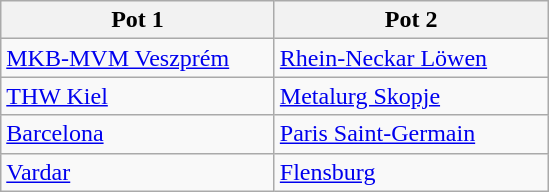<table class="wikitable">
<tr>
<th width=175>Pot 1</th>
<th width=175>Pot 2</th>
</tr>
<tr>
<td> <a href='#'>MKB-MVM Veszprém</a></td>
<td> <a href='#'>Rhein-Neckar Löwen</a></td>
</tr>
<tr>
<td> <a href='#'>THW Kiel</a></td>
<td> <a href='#'>Metalurg Skopje</a></td>
</tr>
<tr>
<td> <a href='#'>Barcelona</a></td>
<td> <a href='#'>Paris Saint-Germain</a></td>
</tr>
<tr>
<td> <a href='#'>Vardar</a></td>
<td> <a href='#'>Flensburg</a></td>
</tr>
</table>
